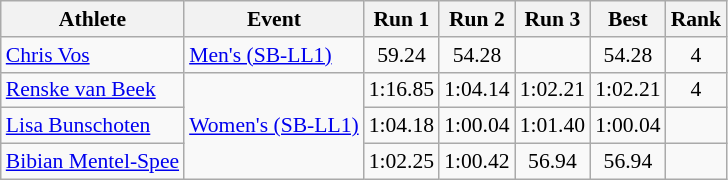<table class="wikitable" style="font-size:90%">
<tr>
<th>Athlete</th>
<th>Event</th>
<th>Run 1</th>
<th>Run 2</th>
<th>Run 3</th>
<th>Best</th>
<th>Rank</th>
</tr>
<tr align=center>
<td align=left><a href='#'>Chris Vos</a></td>
<td align=left><a href='#'>Men's (SB-LL1)</a></td>
<td>59.24</td>
<td>54.28</td>
<td></td>
<td>54.28</td>
<td>4</td>
</tr>
<tr align=center>
<td align=left><a href='#'>Renske van Beek</a></td>
<td align=left rowspan=3><a href='#'>Women's (SB-LL1)</a></td>
<td>1:16.85</td>
<td>1:04.14</td>
<td>1:02.21</td>
<td>1:02.21</td>
<td>4</td>
</tr>
<tr align=center>
<td align=left><a href='#'>Lisa Bunschoten</a></td>
<td>1:04.18</td>
<td>1:00.04</td>
<td>1:01.40</td>
<td>1:00.04</td>
<td></td>
</tr>
<tr align=center>
<td align=left><a href='#'>Bibian Mentel-Spee</a></td>
<td>1:02.25</td>
<td>1:00.42</td>
<td>56.94</td>
<td>56.94</td>
<td></td>
</tr>
</table>
